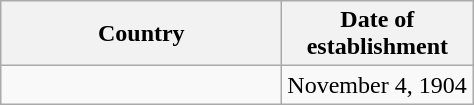<table class="wikitable" border=1 style="border-collapse: collapse;">
<tr>
<th width=180>Country</th>
<th width=120>Date of establishment</th>
</tr>
<tr>
<td></td>
<td>November 4, 1904</td>
</tr>
</table>
